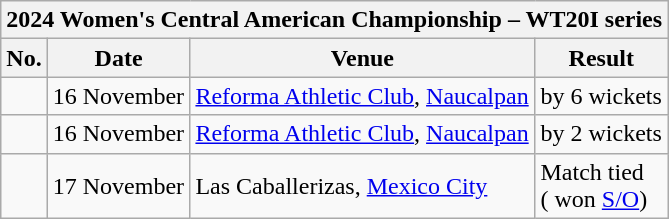<table class="wikitable">
<tr>
<th colspan="4">2024 Women's Central American Championship – WT20I series</th>
</tr>
<tr>
<th>No.</th>
<th>Date</th>
<th>Venue</th>
<th>Result</th>
</tr>
<tr>
<td></td>
<td>16 November</td>
<td><a href='#'>Reforma Athletic Club</a>, <a href='#'>Naucalpan</a></td>
<td> by 6 wickets</td>
</tr>
<tr>
<td></td>
<td>16 November</td>
<td><a href='#'>Reforma Athletic Club</a>, <a href='#'>Naucalpan</a></td>
<td> by 2 wickets</td>
</tr>
<tr>
<td></td>
<td>17 November</td>
<td>Las Caballerizas, <a href='#'>Mexico City</a></td>
<td>Match tied<br>( won <a href='#'>S/O</a>)</td>
</tr>
</table>
